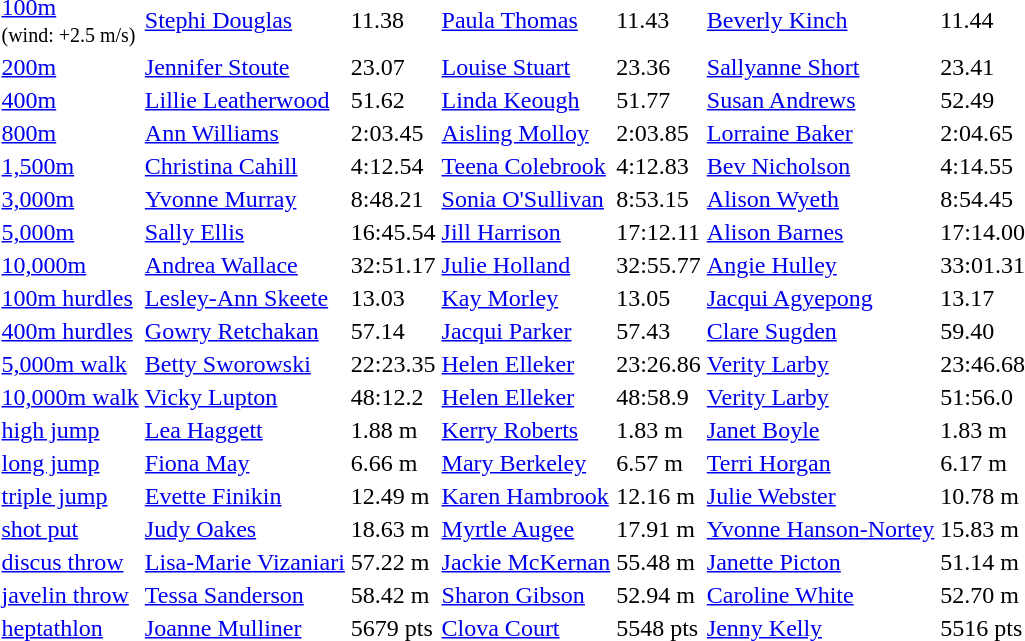<table>
<tr>
<td><a href='#'>100m</a><br><small>(wind: +2.5 m/s)</small></td>
<td><a href='#'>Stephi Douglas</a></td>
<td>11.38 </td>
<td><a href='#'>Paula Thomas</a></td>
<td>11.43 </td>
<td><a href='#'>Beverly Kinch</a></td>
<td>11.44 </td>
</tr>
<tr>
<td><a href='#'>200m</a></td>
<td><a href='#'>Jennifer Stoute</a></td>
<td>23.07</td>
<td><a href='#'>Louise Stuart</a></td>
<td>23.36</td>
<td> <a href='#'>Sallyanne Short</a></td>
<td>23.41</td>
</tr>
<tr>
<td><a href='#'>400m</a></td>
<td> <a href='#'>Lillie Leatherwood</a></td>
<td>51.62</td>
<td><a href='#'>Linda Keough</a></td>
<td>51.77</td>
<td> <a href='#'>Susan Andrews</a></td>
<td>52.49</td>
</tr>
<tr>
<td><a href='#'>800m</a></td>
<td><a href='#'>Ann Williams</a></td>
<td>2:03.45</td>
<td> <a href='#'>Aisling Molloy</a></td>
<td>2:03.85</td>
<td><a href='#'>Lorraine Baker</a></td>
<td>2:04.65</td>
</tr>
<tr>
<td><a href='#'>1,500m</a></td>
<td><a href='#'>Christina Cahill</a></td>
<td>4:12.54</td>
<td><a href='#'>Teena Colebrook</a></td>
<td>4:12.83</td>
<td><a href='#'>Bev Nicholson</a></td>
<td>4:14.55</td>
</tr>
<tr>
<td><a href='#'>3,000m</a></td>
<td> <a href='#'>Yvonne Murray</a></td>
<td>8:48.21</td>
<td> <a href='#'>Sonia O'Sullivan</a></td>
<td>8:53.15</td>
<td><a href='#'>Alison Wyeth</a></td>
<td>8:54.45</td>
</tr>
<tr>
<td><a href='#'>5,000m</a></td>
<td><a href='#'>Sally Ellis</a></td>
<td>16:45.54</td>
<td><a href='#'>Jill Harrison</a></td>
<td>17:12.11</td>
<td><a href='#'>Alison Barnes</a></td>
<td>17:14.00</td>
</tr>
<tr>
<td><a href='#'>10,000m</a></td>
<td><a href='#'>Andrea Wallace</a></td>
<td>32:51.17</td>
<td><a href='#'>Julie Holland</a></td>
<td>32:55.77</td>
<td><a href='#'>Angie Hulley</a></td>
<td>33:01.31</td>
</tr>
<tr>
<td><a href='#'>100m hurdles</a></td>
<td><a href='#'>Lesley-Ann Skeete</a></td>
<td>13.03</td>
<td> <a href='#'>Kay Morley</a></td>
<td>13.05</td>
<td><a href='#'>Jacqui Agyepong</a></td>
<td>13.17</td>
</tr>
<tr>
<td><a href='#'>400m hurdles</a></td>
<td><a href='#'>Gowry Retchakan</a></td>
<td>57.14</td>
<td><a href='#'>Jacqui Parker</a></td>
<td>57.43</td>
<td><a href='#'>Clare Sugden</a></td>
<td>59.40</td>
</tr>
<tr>
<td><a href='#'>5,000m walk</a></td>
<td><a href='#'>Betty Sworowski</a></td>
<td>22:23.35</td>
<td><a href='#'>Helen Elleker</a></td>
<td>23:26.86</td>
<td> <a href='#'>Verity Larby</a></td>
<td>23:46.68</td>
</tr>
<tr>
<td><a href='#'>10,000m walk</a></td>
<td><a href='#'>Vicky Lupton</a></td>
<td>48:12.2</td>
<td><a href='#'>Helen Elleker</a></td>
<td>48:58.9</td>
<td> <a href='#'>Verity Larby</a></td>
<td>51:56.0</td>
</tr>
<tr>
<td><a href='#'>high jump</a></td>
<td><a href='#'>Lea Haggett</a></td>
<td>1.88 m</td>
<td><a href='#'>Kerry Roberts</a></td>
<td>1.83 m</td>
<td> <a href='#'>Janet Boyle</a></td>
<td>1.83 m</td>
</tr>
<tr>
<td><a href='#'>long jump</a></td>
<td><a href='#'>Fiona May</a></td>
<td>6.66 m</td>
<td><a href='#'>Mary Berkeley</a></td>
<td>6.57 m</td>
<td> <a href='#'>Terri Horgan</a></td>
<td>6.17 m</td>
</tr>
<tr>
<td><a href='#'>triple jump</a></td>
<td><a href='#'>Evette Finikin</a></td>
<td>12.49 m </td>
<td> <a href='#'>Karen Hambrook</a></td>
<td>12.16 m</td>
<td><a href='#'>Julie Webster</a></td>
<td>10.78 m</td>
</tr>
<tr>
<td><a href='#'>shot put</a></td>
<td><a href='#'>Judy Oakes</a></td>
<td>18.63 m</td>
<td><a href='#'>Myrtle Augee</a></td>
<td>17.91 m</td>
<td><a href='#'>Yvonne Hanson-Nortey</a></td>
<td>15.83 m</td>
</tr>
<tr>
<td><a href='#'>discus throw</a></td>
<td> <a href='#'>Lisa-Marie Vizaniari</a></td>
<td>57.22 m</td>
<td> <a href='#'>Jackie McKernan</a></td>
<td>55.48 m</td>
<td><a href='#'>Janette Picton</a></td>
<td>51.14 m</td>
</tr>
<tr>
<td><a href='#'>javelin throw</a></td>
<td><a href='#'>Tessa Sanderson</a></td>
<td>58.42 m</td>
<td><a href='#'>Sharon Gibson</a></td>
<td>52.94 m</td>
<td><a href='#'>Caroline White</a></td>
<td>52.70 m</td>
</tr>
<tr>
<td><a href='#'>heptathlon</a></td>
<td><a href='#'>Joanne Mulliner</a></td>
<td>5679 pts </td>
<td><a href='#'>Clova Court</a></td>
<td>5548 pts</td>
<td><a href='#'>Jenny Kelly</a></td>
<td>5516 pts</td>
</tr>
</table>
